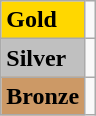<table class="wikitable">
<tr>
<td bgcolor="#ffd700"><strong>Gold</strong></td>
<td></td>
</tr>
<tr>
<td bgcolor="#c0c0c0"><strong>Silver</strong></td>
<td></td>
</tr>
<tr>
<td bgcolor="#cc9966"><strong>Bronze</strong></td>
<td></td>
</tr>
</table>
